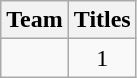<table class="wikitable sortable" style="text-align:center">
<tr>
<th>Team</th>
<th>Titles</th>
</tr>
<tr>
<td style=><em></em></td>
<td>1</td>
</tr>
</table>
